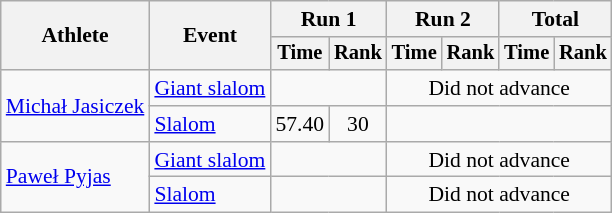<table class="wikitable" style="font-size:90%; text-align:center">
<tr>
<th rowspan=2>Athlete</th>
<th rowspan=2>Event</th>
<th colspan=2>Run 1</th>
<th colspan=2>Run 2</th>
<th colspan=2>Total</th>
</tr>
<tr style="font-size:95%">
<th>Time</th>
<th>Rank</th>
<th>Time</th>
<th>Rank</th>
<th>Time</th>
<th>Rank</th>
</tr>
<tr>
<td align=left rowspan=2><a href='#'>Michał Jasiczek</a></td>
<td align=left><a href='#'>Giant slalom</a></td>
<td colspan=2></td>
<td colspan=4>Did not advance</td>
</tr>
<tr>
<td align=left><a href='#'>Slalom</a></td>
<td>57.40</td>
<td>30</td>
<td colspan=4></td>
</tr>
<tr>
<td align=left rowspan=2><a href='#'>Paweł Pyjas</a></td>
<td align=left><a href='#'>Giant slalom</a></td>
<td colspan=2></td>
<td colspan=4>Did not advance</td>
</tr>
<tr>
<td align=left><a href='#'>Slalom</a></td>
<td colspan=2></td>
<td colspan=4>Did not advance</td>
</tr>
</table>
